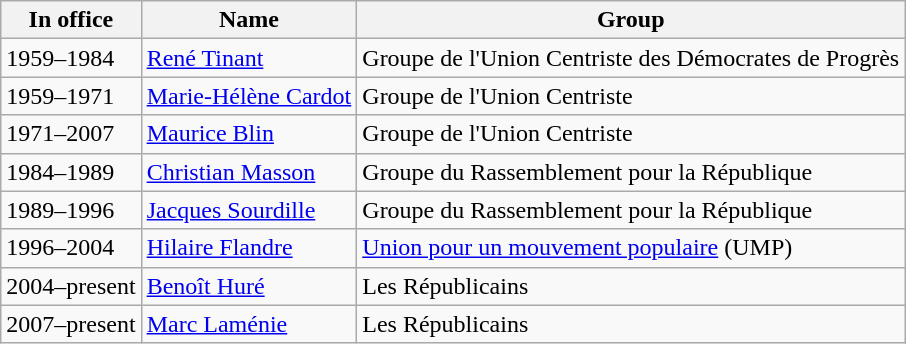<table class="wikitable sortable">
<tr>
<th>In office</th>
<th>Name</th>
<th>Group</th>
</tr>
<tr>
<td>1959–1984</td>
<td><a href='#'>René Tinant</a></td>
<td>Groupe de l'Union Centriste des Démocrates de Progrès</td>
</tr>
<tr>
<td>1959–1971</td>
<td><a href='#'>Marie-Hélène Cardot</a></td>
<td>Groupe de l'Union Centriste</td>
</tr>
<tr>
<td>1971–2007</td>
<td><a href='#'>Maurice Blin</a></td>
<td>Groupe de l'Union Centriste</td>
</tr>
<tr>
<td>1984–1989</td>
<td><a href='#'>Christian Masson</a></td>
<td>Groupe du Rassemblement pour la République</td>
</tr>
<tr>
<td>1989–1996</td>
<td><a href='#'>Jacques Sourdille</a></td>
<td>Groupe du Rassemblement pour la République</td>
</tr>
<tr>
<td>1996–2004</td>
<td><a href='#'>Hilaire Flandre</a></td>
<td><a href='#'>Union pour un mouvement populaire</a> (UMP)</td>
</tr>
<tr>
<td>2004–present</td>
<td><a href='#'>Benoît Huré</a></td>
<td>Les Républicains</td>
</tr>
<tr>
<td>2007–present</td>
<td><a href='#'>Marc Laménie</a></td>
<td>Les Républicains</td>
</tr>
</table>
